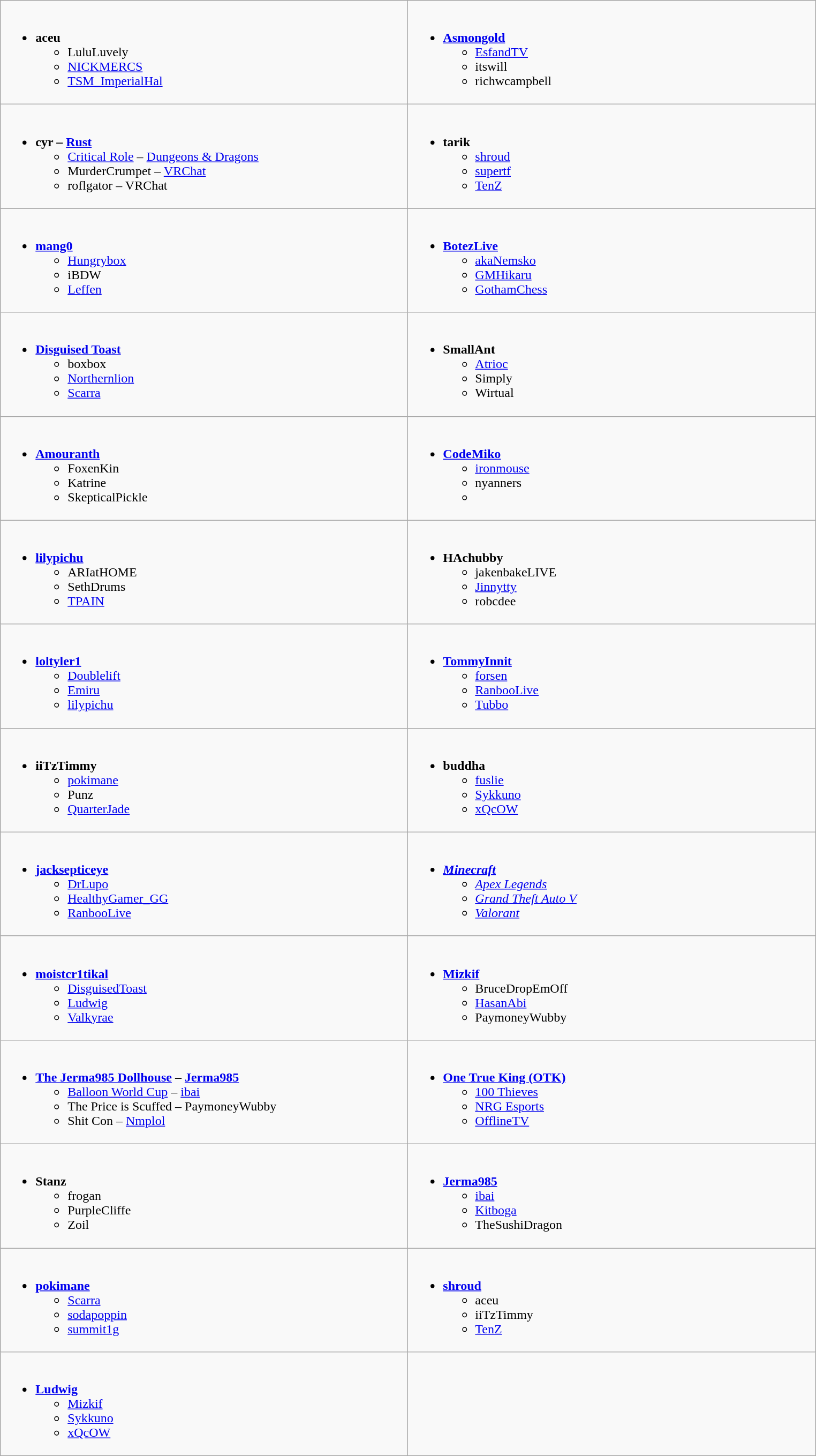<table class="wikitable">
<tr>
<td valign="top" width="500px"><br><ul><li><strong>aceu</strong><ul><li>LuluLuvely</li><li><a href='#'>NICKMERCS</a></li><li><a href='#'>TSM_ImperialHal</a></li></ul></li></ul></td>
<td valign="top" width="500px"><br><ul><li><strong><a href='#'>Asmongold</a></strong><ul><li><a href='#'>EsfandTV</a></li><li>itswill</li><li>richwcampbell</li></ul></li></ul></td>
</tr>
<tr>
<td valign="top" width="400px"><br><ul><li><strong>cyr – <a href='#'>Rust</a></strong><ul><li><a href='#'>Critical Role</a> – <a href='#'>Dungeons & Dragons</a></li><li>MurderCrumpet – <a href='#'>VRChat</a></li><li>roflgator – VRChat</li></ul></li></ul></td>
<td valign="top" width="400px"><br><ul><li><strong>tarik</strong><ul><li><a href='#'>shroud</a></li><li><a href='#'>supertf</a></li><li><a href='#'>TenZ</a></li></ul></li></ul></td>
</tr>
<tr>
<td valign="top" width="400px"><br><ul><li><strong><a href='#'>mang0</a></strong><ul><li><a href='#'>Hungrybox</a></li><li>iBDW</li><li><a href='#'>Leffen</a></li></ul></li></ul></td>
<td valign="top" width="400px"><br><ul><li><strong><a href='#'>BotezLive</a></strong><ul><li><a href='#'>akaNemsko</a></li><li><a href='#'>GMHikaru</a></li><li><a href='#'>GothamChess</a></li></ul></li></ul></td>
</tr>
<tr>
<td valign="top" width="400px"><br><ul><li><strong><a href='#'>Disguised Toast</a></strong><ul><li>boxbox</li><li><a href='#'>Northernlion</a></li><li><a href='#'>Scarra</a></li></ul></li></ul></td>
<td valign="top" width="400px"><br><ul><li><strong>SmallAnt</strong><ul><li><a href='#'>Atrioc</a></li><li>Simply</li><li>Wirtual</li></ul></li></ul></td>
</tr>
<tr>
<td valign="top" width="400px"><br><ul><li><strong><a href='#'>Amouranth</a></strong><ul><li>FoxenKin</li><li>Katrine</li><li>SkepticalPickle</li></ul></li></ul></td>
<td valign="top" width="400px"><br><ul><li><strong><a href='#'>CodeMiko</a></strong><ul><li><a href='#'>ironmouse</a></li><li>nyanners</li><li></li></ul></li></ul></td>
</tr>
<tr>
<td valign="top" width="400px"><br><ul><li><strong><a href='#'>lilypichu</a></strong><ul><li>ARIatHOME</li><li>SethDrums</li><li><a href='#'>TPAIN</a></li></ul></li></ul></td>
<td valign="top" width="400px"><br><ul><li><strong>HAchubby</strong><ul><li>jakenbakeLIVE</li><li><a href='#'>Jinnytty</a></li><li>robcdee</li></ul></li></ul></td>
</tr>
<tr>
<td valign="top" width="400px"><br><ul><li><strong><a href='#'>loltyler1</a></strong><ul><li><a href='#'>Doublelift</a></li><li><a href='#'>Emiru</a></li><li><a href='#'>lilypichu</a></li></ul></li></ul></td>
<td valign="top" width="400px"><br><ul><li><strong><a href='#'>TommyInnit</a></strong><ul><li><a href='#'>forsen</a></li><li><a href='#'>RanbooLive</a></li><li><a href='#'>Tubbo</a></li></ul></li></ul></td>
</tr>
<tr>
<td valign="top" width="400px"><br><ul><li><strong>iiTzTimmy</strong><ul><li><a href='#'>pokimane</a></li><li>Punz</li><li><a href='#'>QuarterJade</a></li></ul></li></ul></td>
<td valign="top" width="400px"><br><ul><li><strong>buddha</strong><ul><li><a href='#'>fuslie</a></li><li><a href='#'>Sykkuno</a></li><li><a href='#'>xQcOW</a></li></ul></li></ul></td>
</tr>
<tr>
<td valign="top" width="400px"><br><ul><li><strong><a href='#'>jacksepticeye</a></strong><ul><li><a href='#'>DrLupo</a></li><li><a href='#'>HealthyGamer_GG</a></li><li><a href='#'>RanbooLive</a></li></ul></li></ul></td>
<td valign="top" width="400px"><br><ul><li><strong><em><a href='#'>Minecraft</a></em></strong><ul><li><em><a href='#'>Apex Legends</a></em></li><li><em><a href='#'>Grand Theft Auto V</a></em></li><li><em><a href='#'>Valorant</a></em></li></ul></li></ul></td>
</tr>
<tr>
<td valign="top" width="400px"><br><ul><li><strong><a href='#'>moistcr1tikal</a></strong><ul><li><a href='#'>DisguisedToast</a></li><li><a href='#'>Ludwig</a></li><li><a href='#'>Valkyrae</a></li></ul></li></ul></td>
<td valign="top" width="400px"><br><ul><li><strong><a href='#'>Mizkif</a></strong><ul><li>BruceDropEmOff</li><li><a href='#'>HasanAbi</a></li><li>PaymoneyWubby</li></ul></li></ul></td>
</tr>
<tr>
<td valign="top" width="400px"><br><ul><li><strong><a href='#'>The Jerma985 Dollhouse</a> – <a href='#'>Jerma985</a></strong><ul><li><a href='#'>Balloon World Cup</a> – <a href='#'>ibai</a></li><li>The Price is Scuffed – PaymoneyWubby</li><li>Shit Con – <a href='#'>Nmplol</a></li></ul></li></ul></td>
<td valign="top" width="400px"><br><ul><li><strong><a href='#'>One True King (OTK)</a></strong><ul><li><a href='#'>100 Thieves</a></li><li><a href='#'>NRG Esports</a></li><li><a href='#'>OfflineTV</a></li></ul></li></ul></td>
</tr>
<tr>
<td valign="top" width="400px"><br><ul><li><strong>Stanz</strong><ul><li>frogan</li><li>PurpleCliffe</li><li>Zoil</li></ul></li></ul></td>
<td valign="top" width="400px"><br><ul><li><strong><a href='#'>Jerma985</a></strong><ul><li><a href='#'>ibai</a></li><li><a href='#'>Kitboga</a></li><li>TheSushiDragon</li></ul></li></ul></td>
</tr>
<tr>
<td valign="top" width="400px"><br><ul><li><strong><a href='#'>pokimane</a></strong><ul><li><a href='#'>Scarra</a></li><li><a href='#'>sodapoppin</a></li><li><a href='#'>summit1g</a></li></ul></li></ul></td>
<td valign="top" width="400px"><br><ul><li><strong><a href='#'>shroud</a></strong><ul><li>aceu</li><li>iiTzTimmy</li><li><a href='#'>TenZ</a></li></ul></li></ul></td>
</tr>
<tr>
<td><br><ul><li><strong><a href='#'>Ludwig</a></strong><ul><li><a href='#'>Mizkif</a></li><li><a href='#'>Sykkuno</a></li><li><a href='#'>xQcOW</a></li></ul></li></ul></td>
<td></td>
</tr>
</table>
